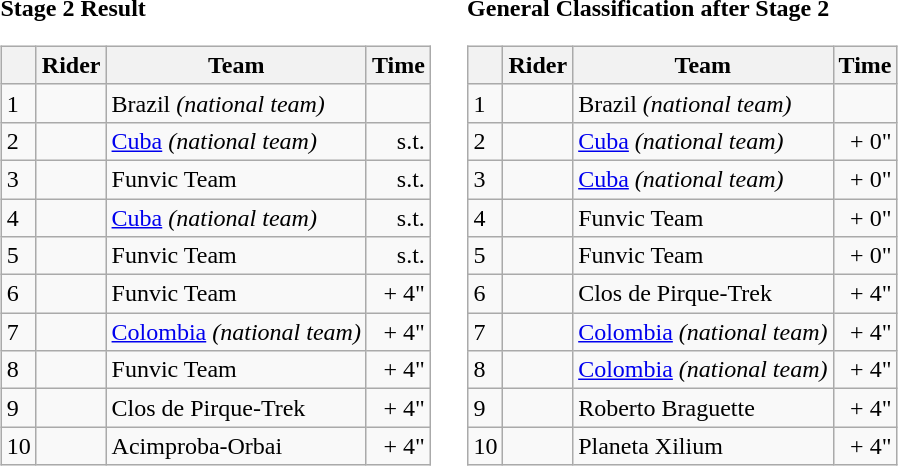<table>
<tr>
<td><strong>Stage 2 Result</strong><br><table class="wikitable">
<tr>
<th></th>
<th>Rider</th>
<th>Team</th>
<th>Time</th>
</tr>
<tr>
<td>1</td>
<td></td>
<td>Brazil <em>(national team)</em></td>
<td align="right"></td>
</tr>
<tr>
<td>2</td>
<td></td>
<td><a href='#'>Cuba</a> <em>(national team)</em></td>
<td align="right">s.t.</td>
</tr>
<tr>
<td>3</td>
<td></td>
<td>Funvic Team</td>
<td align="right">s.t.</td>
</tr>
<tr>
<td>4</td>
<td></td>
<td><a href='#'>Cuba</a> <em>(national team)</em></td>
<td align="right">s.t.</td>
</tr>
<tr>
<td>5</td>
<td></td>
<td>Funvic Team</td>
<td align="right">s.t.</td>
</tr>
<tr>
<td>6</td>
<td></td>
<td>Funvic Team</td>
<td align="right">+ 4"</td>
</tr>
<tr>
<td>7</td>
<td></td>
<td><a href='#'>Colombia</a> <em>(national team)</em></td>
<td align="right">+ 4"</td>
</tr>
<tr>
<td>8</td>
<td></td>
<td>Funvic Team</td>
<td align="right">+ 4"</td>
</tr>
<tr>
<td>9</td>
<td></td>
<td>Clos de Pirque-Trek</td>
<td align="right">+ 4"</td>
</tr>
<tr>
<td>10</td>
<td></td>
<td>Acimproba-Orbai</td>
<td align="right">+ 4"</td>
</tr>
</table>
</td>
<td></td>
<td><strong>General Classification after Stage 2</strong><br><table class="wikitable">
<tr>
<th></th>
<th>Rider</th>
<th>Team</th>
<th>Time</th>
</tr>
<tr>
<td>1</td>
<td> </td>
<td>Brazil <em>(national team)</em></td>
<td align="right"></td>
</tr>
<tr>
<td>2</td>
<td> </td>
<td><a href='#'>Cuba</a> <em>(national team)</em></td>
<td align="right">+ 0"</td>
</tr>
<tr>
<td>3</td>
<td></td>
<td><a href='#'>Cuba</a> <em>(national team)</em></td>
<td align="right">+ 0"</td>
</tr>
<tr>
<td>4</td>
<td></td>
<td>Funvic Team</td>
<td align="right">+ 0"</td>
</tr>
<tr>
<td>5</td>
<td></td>
<td>Funvic Team</td>
<td align="right">+ 0"</td>
</tr>
<tr>
<td>6</td>
<td></td>
<td>Clos de Pirque-Trek</td>
<td align="right">+ 4"</td>
</tr>
<tr>
<td>7</td>
<td></td>
<td><a href='#'>Colombia</a> <em>(national team)</em></td>
<td align="right">+ 4"</td>
</tr>
<tr>
<td>8</td>
<td></td>
<td><a href='#'>Colombia</a> <em>(national team)</em></td>
<td align="right">+ 4"</td>
</tr>
<tr>
<td>9</td>
<td></td>
<td>Roberto Braguette</td>
<td align="right">+ 4"</td>
</tr>
<tr>
<td>10</td>
<td> </td>
<td>Planeta Xilium</td>
<td align="right">+ 4"</td>
</tr>
</table>
</td>
</tr>
</table>
